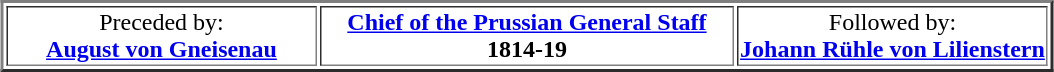<table border=2 align="center">
<tr>
<td width="30%" align="center" rowspan=2>Preceded by:<br><strong><a href='#'>August von Gneisenau</a></strong></td>
<td width="40%" align="center"><strong><a href='#'>Chief of the Prussian General Staff</a><br>1814-19</strong></td>
<td width="30%" align="center" rowspan=2>Followed by:<br><strong><a href='#'>Johann Rühle von Lilienstern</a></strong></td>
</tr>
</table>
